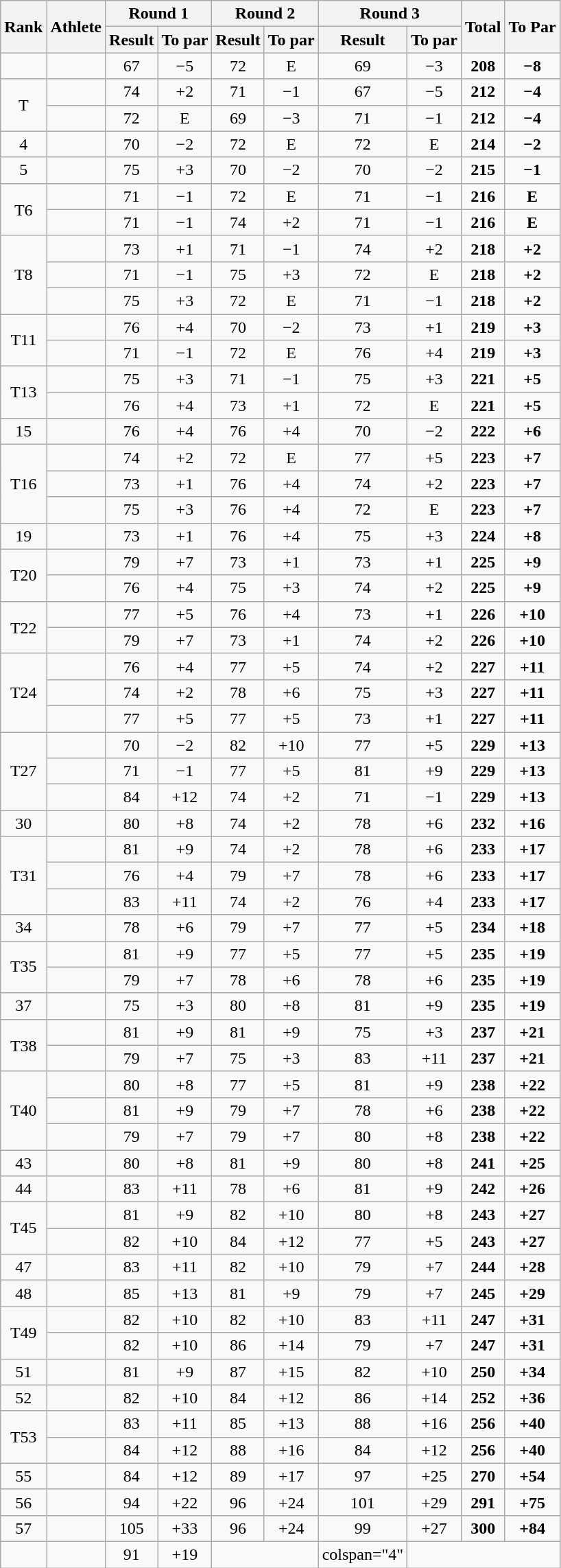<table class="wikitable" style="text-align:center">
<tr>
<th rowspan="2">Rank</th>
<th rowspan="2">Athlete</th>
<th colspan="2">Round 1</th>
<th colspan="2">Round 2</th>
<th colspan="2">Round 3</th>
<th rowspan="2">Total</th>
<th rowspan="2">To Par</th>
</tr>
<tr>
<th>Result</th>
<th>To par</th>
<th>Result</th>
<th>To par</th>
<th>Result</th>
<th>To par</th>
</tr>
<tr>
<td></td>
<td align="left"></td>
<td>67</td>
<td>−5</td>
<td>72</td>
<td>E</td>
<td>69</td>
<td>−3</td>
<td><strong>208</strong></td>
<td><strong>−8</strong></td>
</tr>
<tr>
<td rowspan="2">T</td>
<td align="left"></td>
<td>74</td>
<td>+2</td>
<td>71</td>
<td>−1</td>
<td>67</td>
<td>−5</td>
<td><strong>212</strong></td>
<td><strong>−4</strong></td>
</tr>
<tr>
<td align="left"></td>
<td>72</td>
<td>E</td>
<td>69</td>
<td>−3</td>
<td>71</td>
<td>−1</td>
<td><strong>212</strong></td>
<td><strong>−4</strong></td>
</tr>
<tr>
<td>4</td>
<td align="left"></td>
<td>70</td>
<td>−2</td>
<td>72</td>
<td>E</td>
<td>72</td>
<td>E</td>
<td><strong>214</strong></td>
<td><strong>−2</strong></td>
</tr>
<tr>
<td>5</td>
<td align="left"></td>
<td>75</td>
<td>+3</td>
<td>70</td>
<td>−2</td>
<td>70</td>
<td>−2</td>
<td><strong>215</strong></td>
<td><strong>−1</strong></td>
</tr>
<tr>
<td rowspan="2">T6</td>
<td align="left"></td>
<td>71</td>
<td>−1</td>
<td>72</td>
<td>E</td>
<td>71</td>
<td>−1</td>
<td><strong>216</strong></td>
<td><strong>E</strong></td>
</tr>
<tr>
<td align="left"></td>
<td>71</td>
<td>−1</td>
<td>74</td>
<td>+2</td>
<td>71</td>
<td>−1</td>
<td><strong>216</strong></td>
<td><strong>E</strong></td>
</tr>
<tr>
<td rowspan="3">T8</td>
<td align="left"></td>
<td>73</td>
<td>+1</td>
<td>71</td>
<td>−1</td>
<td>74</td>
<td>+2</td>
<td><strong>218</strong></td>
<td><strong>+2</strong></td>
</tr>
<tr>
<td align="left"></td>
<td>71</td>
<td>−1</td>
<td>75</td>
<td>+3</td>
<td>72</td>
<td>E</td>
<td><strong>218</strong></td>
<td><strong>+2</strong></td>
</tr>
<tr>
<td align="left"></td>
<td>75</td>
<td>+3</td>
<td>72</td>
<td>E</td>
<td>71</td>
<td>−1</td>
<td><strong>218</strong></td>
<td><strong>+2</strong></td>
</tr>
<tr>
<td rowspan="2">T11</td>
<td align="left"></td>
<td>76</td>
<td>+4</td>
<td>70</td>
<td>−2</td>
<td>73</td>
<td>+1</td>
<td><strong>219</strong></td>
<td><strong>+3</strong></td>
</tr>
<tr>
<td align="left"></td>
<td>71</td>
<td>−1</td>
<td>72</td>
<td>E</td>
<td>76</td>
<td>+4</td>
<td><strong>219</strong></td>
<td><strong>+3</strong></td>
</tr>
<tr>
<td rowspan="2">T13</td>
<td align="left"></td>
<td>75</td>
<td>+3</td>
<td>71</td>
<td>−1</td>
<td>75</td>
<td>+3</td>
<td><strong>221</strong></td>
<td><strong>+5</strong></td>
</tr>
<tr>
<td align="left"></td>
<td>76</td>
<td>+4</td>
<td>73</td>
<td>+1</td>
<td>72</td>
<td>E</td>
<td><strong>221</strong></td>
<td><strong>+5</strong></td>
</tr>
<tr>
<td>15</td>
<td align="left"></td>
<td>76</td>
<td>+4</td>
<td>76</td>
<td>+4</td>
<td>70</td>
<td>−2</td>
<td><strong>222</strong></td>
<td><strong>+6</strong></td>
</tr>
<tr>
<td rowspan="3">T16</td>
<td align="left"></td>
<td>74</td>
<td>+2</td>
<td>72</td>
<td>E</td>
<td>77</td>
<td>+5</td>
<td><strong>223</strong></td>
<td><strong>+7</strong></td>
</tr>
<tr>
<td align="left"></td>
<td>73</td>
<td>+1</td>
<td>76</td>
<td>+4</td>
<td>74</td>
<td>+2</td>
<td><strong>223</strong></td>
<td><strong>+7</strong></td>
</tr>
<tr>
<td align="left"></td>
<td>75</td>
<td>+3</td>
<td>76</td>
<td>+4</td>
<td>72</td>
<td>E</td>
<td><strong>223</strong></td>
<td><strong>+7</strong></td>
</tr>
<tr>
<td>19</td>
<td align="left"></td>
<td>73</td>
<td>+1</td>
<td>76</td>
<td>+4</td>
<td>75</td>
<td>+3</td>
<td><strong>224</strong></td>
<td><strong>+8</strong></td>
</tr>
<tr>
<td rowspan="2">T20</td>
<td align="left"></td>
<td>79</td>
<td>+7</td>
<td>73</td>
<td>+1</td>
<td>73</td>
<td>+1</td>
<td><strong>225</strong></td>
<td><strong>+9</strong></td>
</tr>
<tr>
<td align="left"></td>
<td>76</td>
<td>+4</td>
<td>75</td>
<td>+3</td>
<td>74</td>
<td>+2</td>
<td><strong>225</strong></td>
<td><strong>+9</strong></td>
</tr>
<tr>
<td rowspan="2">T22</td>
<td align="left"></td>
<td>77</td>
<td>+5</td>
<td>76</td>
<td>+4</td>
<td>73</td>
<td>+1</td>
<td><strong>226</strong></td>
<td><strong>+10</strong></td>
</tr>
<tr>
<td align="left"></td>
<td>79</td>
<td>+7</td>
<td>73</td>
<td>+1</td>
<td>74</td>
<td>+2</td>
<td><strong>226</strong></td>
<td><strong>+10</strong></td>
</tr>
<tr>
<td rowspan="3">T24</td>
<td align="left"></td>
<td>76</td>
<td>+4</td>
<td>77</td>
<td>+5</td>
<td>74</td>
<td>+2</td>
<td><strong>227</strong></td>
<td><strong>+11</strong></td>
</tr>
<tr>
<td align="left"></td>
<td>74</td>
<td>+2</td>
<td>78</td>
<td>+6</td>
<td>75</td>
<td>+3</td>
<td><strong>227</strong></td>
<td><strong>+11</strong></td>
</tr>
<tr>
<td align="left"></td>
<td>77</td>
<td>+5</td>
<td>77</td>
<td>+5</td>
<td>73</td>
<td>+1</td>
<td><strong>227</strong></td>
<td><strong>+11</strong></td>
</tr>
<tr>
<td rowspan="3">T27</td>
<td align="left"></td>
<td>70</td>
<td>−2</td>
<td>82</td>
<td>+10</td>
<td>77</td>
<td>+5</td>
<td><strong>229</strong></td>
<td><strong>+13</strong></td>
</tr>
<tr>
<td align="left"></td>
<td>71</td>
<td>−1</td>
<td>77</td>
<td>+5</td>
<td>81</td>
<td>+9</td>
<td><strong>229</strong></td>
<td><strong>+13</strong></td>
</tr>
<tr>
<td align="left"></td>
<td>84</td>
<td>+12</td>
<td>74</td>
<td>+2</td>
<td>71</td>
<td>−1</td>
<td><strong>229</strong></td>
<td><strong>+13</strong></td>
</tr>
<tr>
<td>30</td>
<td align="left"></td>
<td>80</td>
<td>+8</td>
<td>74</td>
<td>+2</td>
<td>78</td>
<td>+6</td>
<td><strong>232</strong></td>
<td><strong>+16</strong></td>
</tr>
<tr>
<td rowspan="3">T31</td>
<td align="left"></td>
<td>81</td>
<td>+9</td>
<td>74</td>
<td>+2</td>
<td>78</td>
<td>+6</td>
<td><strong>233</strong></td>
<td><strong>+17</strong></td>
</tr>
<tr>
<td align="left"></td>
<td>76</td>
<td>+4</td>
<td>79</td>
<td>+7</td>
<td>78</td>
<td>+6</td>
<td><strong>233</strong></td>
<td><strong>+17</strong></td>
</tr>
<tr>
<td align="left"></td>
<td>83</td>
<td>+11</td>
<td>74</td>
<td>+2</td>
<td>76</td>
<td>+4</td>
<td><strong>233</strong></td>
<td><strong>+17</strong></td>
</tr>
<tr>
<td>34</td>
<td align="left"></td>
<td>78</td>
<td>+6</td>
<td>79</td>
<td>+7</td>
<td>77</td>
<td>+5</td>
<td><strong>234</strong></td>
<td><strong>+18</strong></td>
</tr>
<tr>
<td rowspan="2">T35</td>
<td align="left"></td>
<td>81</td>
<td>+9</td>
<td>77</td>
<td>+5</td>
<td>77</td>
<td>+5</td>
<td><strong>235</strong></td>
<td><strong>+19</strong></td>
</tr>
<tr>
<td align="left"></td>
<td>79</td>
<td>+7</td>
<td>78</td>
<td>+6</td>
<td>78</td>
<td>+6</td>
<td><strong>235</strong></td>
<td><strong>+19</strong></td>
</tr>
<tr>
<td>37</td>
<td align="left"></td>
<td>75</td>
<td>+3</td>
<td>80</td>
<td>+8</td>
<td>81</td>
<td>+9</td>
<td><strong>235</strong></td>
<td><strong>+19</strong></td>
</tr>
<tr>
<td rowspan="2">T38</td>
<td align="left"></td>
<td>81</td>
<td>+9</td>
<td>81</td>
<td>+9</td>
<td>75</td>
<td>+3</td>
<td><strong>237</strong></td>
<td><strong>+21</strong></td>
</tr>
<tr>
<td align="left"></td>
<td>79</td>
<td>+7</td>
<td>75</td>
<td>+3</td>
<td>83</td>
<td>+11</td>
<td><strong>237</strong></td>
<td><strong>+21</strong></td>
</tr>
<tr>
<td rowspan="3">T40</td>
<td align="left"></td>
<td>80</td>
<td>+8</td>
<td>77</td>
<td>+5</td>
<td>81</td>
<td>+9</td>
<td><strong>238</strong></td>
<td><strong>+22</strong></td>
</tr>
<tr>
<td align="left"></td>
<td>81</td>
<td>+9</td>
<td>79</td>
<td>+7</td>
<td>78</td>
<td>+6</td>
<td><strong>238</strong></td>
<td><strong>+22</strong></td>
</tr>
<tr>
<td align="left"></td>
<td>79</td>
<td>+7</td>
<td>79</td>
<td>+7</td>
<td>80</td>
<td>+8</td>
<td><strong>238</strong></td>
<td><strong>+22</strong></td>
</tr>
<tr>
<td>43</td>
<td align="left"></td>
<td>80</td>
<td>+8</td>
<td>81</td>
<td>+9</td>
<td>80</td>
<td>+8</td>
<td><strong>241</strong></td>
<td><strong>+25</strong></td>
</tr>
<tr>
<td>44</td>
<td align="left"></td>
<td>83</td>
<td>+11</td>
<td>78</td>
<td>+6</td>
<td>81</td>
<td>+9</td>
<td><strong>242</strong></td>
<td><strong>+26</strong></td>
</tr>
<tr>
<td rowspan="2">T45</td>
<td align="left"></td>
<td>81</td>
<td>+9</td>
<td>82</td>
<td>+10</td>
<td>80</td>
<td>+8</td>
<td><strong>243</strong></td>
<td><strong>+27</strong></td>
</tr>
<tr>
<td align="left"></td>
<td>82</td>
<td>+10</td>
<td>84</td>
<td>+12</td>
<td>77</td>
<td>+5</td>
<td><strong>243</strong></td>
<td><strong>+27</strong></td>
</tr>
<tr>
<td>47</td>
<td align="left"></td>
<td>83</td>
<td>+11</td>
<td>82</td>
<td>+10</td>
<td>79</td>
<td>+7</td>
<td><strong>244</strong></td>
<td><strong>+28</strong></td>
</tr>
<tr>
<td>48</td>
<td align="left"></td>
<td>85</td>
<td>+13</td>
<td>81</td>
<td>+9</td>
<td>79</td>
<td>+7</td>
<td><strong>245</strong></td>
<td><strong>+29</strong></td>
</tr>
<tr>
<td rowspan="2">T49</td>
<td align="left"></td>
<td>82</td>
<td>+10</td>
<td>82</td>
<td>+10</td>
<td>83</td>
<td>+11</td>
<td><strong>247</strong></td>
<td><strong>+31</strong></td>
</tr>
<tr>
<td align="left"></td>
<td>82</td>
<td>+10</td>
<td>86</td>
<td>+14</td>
<td>79</td>
<td>+7</td>
<td><strong>247</strong></td>
<td><strong>+31</strong></td>
</tr>
<tr>
<td>51</td>
<td align="left"></td>
<td>81</td>
<td>+9</td>
<td>87</td>
<td>+15</td>
<td>82</td>
<td>+10</td>
<td><strong>250</strong></td>
<td><strong>+34</strong></td>
</tr>
<tr>
<td>52</td>
<td align="left"></td>
<td>82</td>
<td>+10</td>
<td>84</td>
<td>+12</td>
<td>86</td>
<td>+14</td>
<td><strong>252</strong></td>
<td><strong>+36</strong></td>
</tr>
<tr>
<td rowspan="2">T53</td>
<td align="left"></td>
<td>83</td>
<td>+11</td>
<td>85</td>
<td>+13</td>
<td>88</td>
<td>+16</td>
<td><strong>256</strong></td>
<td><strong>+40</strong></td>
</tr>
<tr>
<td align="left"></td>
<td>84</td>
<td>+12</td>
<td>88</td>
<td>+16</td>
<td>84</td>
<td>+12</td>
<td><strong>256</strong></td>
<td><strong>+40</strong></td>
</tr>
<tr>
<td>55</td>
<td align="left"></td>
<td>84</td>
<td>+12</td>
<td>89</td>
<td>+17</td>
<td>97</td>
<td>+25</td>
<td><strong>270</strong></td>
<td><strong>+54</strong></td>
</tr>
<tr>
<td>56</td>
<td align="left"></td>
<td>94</td>
<td>+22</td>
<td>96</td>
<td>+24</td>
<td>101</td>
<td>+29</td>
<td><strong>291</strong></td>
<td><strong>+75</strong></td>
</tr>
<tr>
<td>57</td>
<td align="left"></td>
<td>105</td>
<td>+33</td>
<td>96</td>
<td>+24</td>
<td>99</td>
<td>+27</td>
<td><strong>300</strong></td>
<td><strong>+84</strong></td>
</tr>
<tr>
<td></td>
<td align="left"></td>
<td>91</td>
<td>+19</td>
<td colspan="2"><strong></strong></td>
<td>colspan="4" </td>
</tr>
</table>
